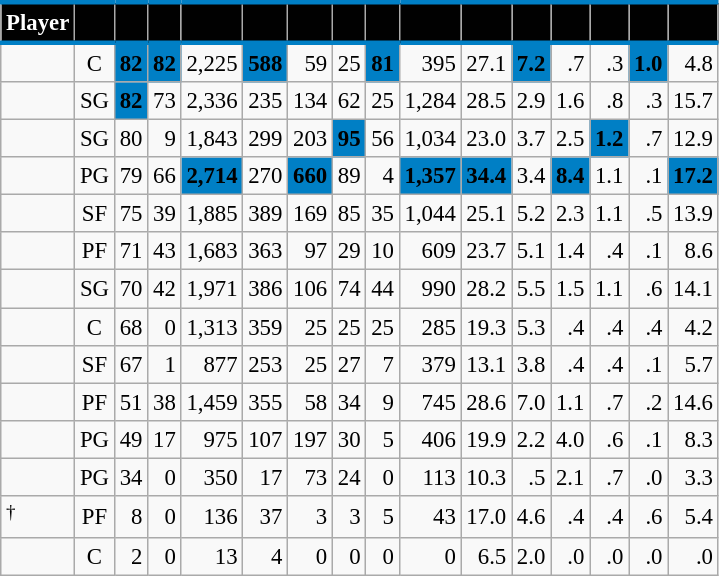<table class="wikitable sortable" style="font-size: 95%; text-align:right;">
<tr>
<th style="background:#010101; color:#FFFFFF; border-top:#007FC5 3px solid; border-bottom:#007FC5 3px solid;">Player</th>
<th style="background:#010101; color:#FFFFFF; border-top:#007FC5 3px solid; border-bottom:#007FC5 3px solid;"></th>
<th style="background:#010101; color:#FFFFFF; border-top:#007FC5 3px solid; border-bottom:#007FC5 3px solid;"></th>
<th style="background:#010101; color:#FFFFFF; border-top:#007FC5 3px solid; border-bottom:#007FC5 3px solid;"></th>
<th style="background:#010101; color:#FFFFFF; border-top:#007FC5 3px solid; border-bottom:#007FC5 3px solid;"></th>
<th style="background:#010101; color:#FFFFFF; border-top:#007FC5 3px solid; border-bottom:#007FC5 3px solid;"></th>
<th style="background:#010101; color:#FFFFFF; border-top:#007FC5 3px solid; border-bottom:#007FC5 3px solid;"></th>
<th style="background:#010101; color:#FFFFFF; border-top:#007FC5 3px solid; border-bottom:#007FC5 3px solid;"></th>
<th style="background:#010101; color:#FFFFFF; border-top:#007FC5 3px solid; border-bottom:#007FC5 3px solid;"></th>
<th style="background:#010101; color:#FFFFFF; border-top:#007FC5 3px solid; border-bottom:#007FC5 3px solid;"></th>
<th style="background:#010101; color:#FFFFFF; border-top:#007FC5 3px solid; border-bottom:#007FC5 3px solid;"></th>
<th style="background:#010101; color:#FFFFFF; border-top:#007FC5 3px solid; border-bottom:#007FC5 3px solid;"></th>
<th style="background:#010101; color:#FFFFFF; border-top:#007FC5 3px solid; border-bottom:#007FC5 3px solid;"></th>
<th style="background:#010101; color:#FFFFFF; border-top:#007FC5 3px solid; border-bottom:#007FC5 3px solid;"></th>
<th style="background:#010101; color:#FFFFFF; border-top:#007FC5 3px solid; border-bottom:#007FC5 3px solid;"></th>
<th style="background:#010101; color:#FFFFFF; border-top:#007FC5 3px solid; border-bottom:#007FC5 3px solid;"></th>
</tr>
<tr>
<td style="text-align:left;"></td>
<td style="text-align:center;">C</td>
<td style="background:#007FC5; color:#010101;"><strong>82</strong></td>
<td style="background:#007FC5; color:#010101;"><strong>82</strong></td>
<td>2,225</td>
<td style="background:#007FC5; color:#010101;"><strong>588</strong></td>
<td>59</td>
<td>25</td>
<td style="background:#007FC5; color:#010101;"><strong>81</strong></td>
<td>395</td>
<td>27.1</td>
<td style="background:#007FC5; color:#010101;"><strong>7.2</strong></td>
<td>.7</td>
<td>.3</td>
<td style="background:#007FC5; color:#010101;"><strong>1.0</strong></td>
<td>4.8</td>
</tr>
<tr>
<td style="text-align:left;"></td>
<td style="text-align:center;">SG</td>
<td style="background:#007FC5; color:#010101;"><strong>82</strong></td>
<td>73</td>
<td>2,336</td>
<td>235</td>
<td>134</td>
<td>62</td>
<td>25</td>
<td>1,284</td>
<td>28.5</td>
<td>2.9</td>
<td>1.6</td>
<td>.8</td>
<td>.3</td>
<td>15.7</td>
</tr>
<tr>
<td style="text-align:left;"></td>
<td style="text-align:center;">SG</td>
<td>80</td>
<td>9</td>
<td>1,843</td>
<td>299</td>
<td>203</td>
<td style="background:#007FC5; color:#010101;"><strong>95</strong></td>
<td>56</td>
<td>1,034</td>
<td>23.0</td>
<td>3.7</td>
<td>2.5</td>
<td style="background:#007FC5; color:#010101;"><strong>1.2</strong></td>
<td>.7</td>
<td>12.9</td>
</tr>
<tr>
<td style="text-align:left;"></td>
<td style="text-align:center;">PG</td>
<td>79</td>
<td>66</td>
<td style="background:#007FC5; color:#010101;"><strong>2,714</strong></td>
<td>270</td>
<td style="background:#007FC5; color:#010101;"><strong>660</strong></td>
<td>89</td>
<td>4</td>
<td style="background:#007FC5; color:#010101;"><strong>1,357</strong></td>
<td style="background:#007FC5; color:#010101;"><strong>34.4</strong></td>
<td>3.4</td>
<td style="background:#007FC5; color:#010101;"><strong>8.4</strong></td>
<td>1.1</td>
<td>.1</td>
<td style="background:#007FC5; color:#010101;"><strong>17.2</strong></td>
</tr>
<tr>
<td style="text-align:left;"></td>
<td style="text-align:center;">SF</td>
<td>75</td>
<td>39</td>
<td>1,885</td>
<td>389</td>
<td>169</td>
<td>85</td>
<td>35</td>
<td>1,044</td>
<td>25.1</td>
<td>5.2</td>
<td>2.3</td>
<td>1.1</td>
<td>.5</td>
<td>13.9</td>
</tr>
<tr>
<td style="text-align:left;"></td>
<td style="text-align:center;">PF</td>
<td>71</td>
<td>43</td>
<td>1,683</td>
<td>363</td>
<td>97</td>
<td>29</td>
<td>10</td>
<td>609</td>
<td>23.7</td>
<td>5.1</td>
<td>1.4</td>
<td>.4</td>
<td>.1</td>
<td>8.6</td>
</tr>
<tr>
<td style="text-align:left;"></td>
<td style="text-align:center;">SG</td>
<td>70</td>
<td>42</td>
<td>1,971</td>
<td>386</td>
<td>106</td>
<td>74</td>
<td>44</td>
<td>990</td>
<td>28.2</td>
<td>5.5</td>
<td>1.5</td>
<td>1.1</td>
<td>.6</td>
<td>14.1</td>
</tr>
<tr>
<td style="text-align:left;"></td>
<td style="text-align:center;">C</td>
<td>68</td>
<td>0</td>
<td>1,313</td>
<td>359</td>
<td>25</td>
<td>25</td>
<td>25</td>
<td>285</td>
<td>19.3</td>
<td>5.3</td>
<td>.4</td>
<td>.4</td>
<td>.4</td>
<td>4.2</td>
</tr>
<tr>
<td style="text-align:left;"></td>
<td style="text-align:center;">SF</td>
<td>67</td>
<td>1</td>
<td>877</td>
<td>253</td>
<td>25</td>
<td>27</td>
<td>7</td>
<td>379</td>
<td>13.1</td>
<td>3.8</td>
<td>.4</td>
<td>.4</td>
<td>.1</td>
<td>5.7</td>
</tr>
<tr>
<td style="text-align:left;"></td>
<td style="text-align:center;">PF</td>
<td>51</td>
<td>38</td>
<td>1,459</td>
<td>355</td>
<td>58</td>
<td>34</td>
<td>9</td>
<td>745</td>
<td>28.6</td>
<td>7.0</td>
<td>1.1</td>
<td>.7</td>
<td>.2</td>
<td>14.6</td>
</tr>
<tr>
<td style="text-align:left;"></td>
<td style="text-align:center;">PG</td>
<td>49</td>
<td>17</td>
<td>975</td>
<td>107</td>
<td>197</td>
<td>30</td>
<td>5</td>
<td>406</td>
<td>19.9</td>
<td>2.2</td>
<td>4.0</td>
<td>.6</td>
<td>.1</td>
<td>8.3</td>
</tr>
<tr>
<td style="text-align:left;"></td>
<td style="text-align:center;">PG</td>
<td>34</td>
<td>0</td>
<td>350</td>
<td>17</td>
<td>73</td>
<td>24</td>
<td>0</td>
<td>113</td>
<td>10.3</td>
<td>.5</td>
<td>2.1</td>
<td>.7</td>
<td>.0</td>
<td>3.3</td>
</tr>
<tr>
<td style="text-align:left;"><sup>†</sup></td>
<td style="text-align:center;">PF</td>
<td>8</td>
<td>0</td>
<td>136</td>
<td>37</td>
<td>3</td>
<td>3</td>
<td>5</td>
<td>43</td>
<td>17.0</td>
<td>4.6</td>
<td>.4</td>
<td>.4</td>
<td>.6</td>
<td>5.4</td>
</tr>
<tr>
<td style="text-align:left;"></td>
<td style="text-align:center;">C</td>
<td>2</td>
<td>0</td>
<td>13</td>
<td>4</td>
<td>0</td>
<td>0</td>
<td>0</td>
<td>0</td>
<td>6.5</td>
<td>2.0</td>
<td>.0</td>
<td>.0</td>
<td>.0</td>
<td>.0</td>
</tr>
</table>
